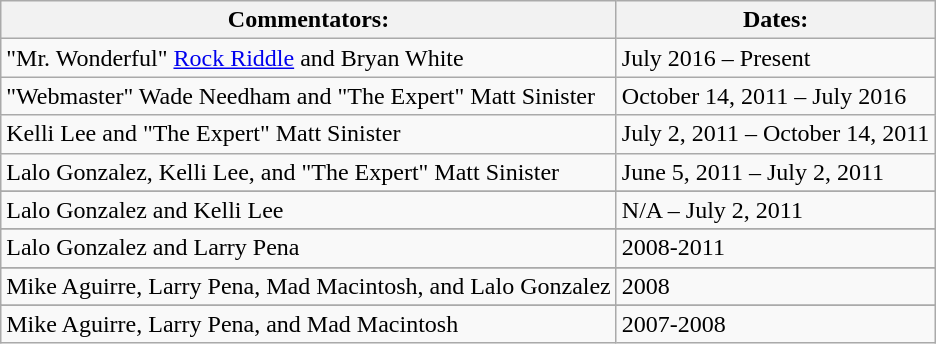<table class="wikitable sortable">
<tr>
<th>Commentators:</th>
<th>Dates:</th>
</tr>
<tr>
<td>"Mr. Wonderful" <a href='#'>Rock Riddle</a> and Bryan White</td>
<td>July 2016 – Present</td>
</tr>
<tr>
<td>"Webmaster" Wade Needham and "The Expert" Matt Sinister</td>
<td>October 14, 2011 – July 2016</td>
</tr>
<tr>
<td>Kelli Lee and "The Expert" Matt Sinister</td>
<td>July 2, 2011 – October 14, 2011</td>
</tr>
<tr>
<td>Lalo Gonzalez, Kelli Lee, and "The Expert" Matt Sinister</td>
<td>June 5, 2011 – July 2, 2011</td>
</tr>
<tr>
</tr>
<tr>
<td>Lalo Gonzalez and Kelli Lee</td>
<td>N/A – July 2, 2011</td>
</tr>
<tr>
</tr>
<tr>
<td>Lalo Gonzalez and Larry Pena</td>
<td>2008-2011</td>
</tr>
<tr>
</tr>
<tr>
<td>Mike Aguirre, Larry Pena, Mad Macintosh, and Lalo Gonzalez</td>
<td>2008</td>
</tr>
<tr>
</tr>
<tr>
<td>Mike Aguirre, Larry Pena, and Mad Macintosh</td>
<td>2007-2008</td>
</tr>
</table>
